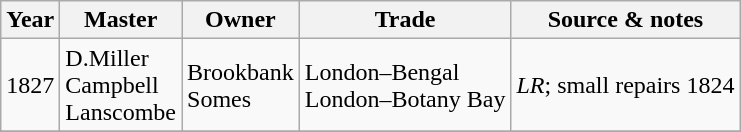<table class=" wikitable">
<tr>
<th>Year</th>
<th>Master</th>
<th>Owner</th>
<th>Trade</th>
<th>Source & notes</th>
</tr>
<tr>
<td>1827</td>
<td>D.Miller<br>Campbell<br>Lanscombe</td>
<td>Brookbank<br>Somes</td>
<td>London–Bengal<br>London–Botany Bay</td>
<td><em>LR</em>; small repairs 1824</td>
</tr>
<tr>
</tr>
</table>
